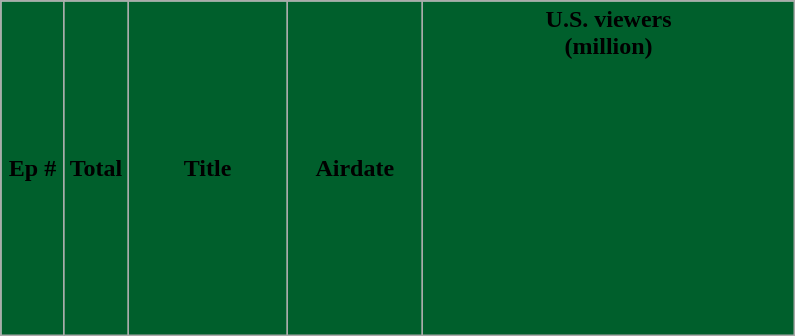<table class="wikitable plainrowheaders" style="background:#FFFFFF;">
<tr>
<th style="background:#005F2C" width=8%><span>Ep #</span></th>
<th style="background:#005F2C" width=8%><span>Total</span></th>
<th style="background:#005F2C"><span>Title</span></th>
<th style="background:#005F2C" width=17%><span>Airdate</span></th>
<th style="background:#005F2C"><span>U.S. viewers<br>(million)</span><br><br><br><br><br><br><br><br><br><br><br></th>
</tr>
</table>
